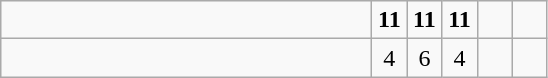<table class="wikitable">
<tr>
<td style="width:15em"></td>
<td align=center style="width:1em"><strong>11</strong></td>
<td align=center style="width:1em"><strong>11</strong></td>
<td align=center style="width:1em"><strong>11</strong></td>
<td align=center style="width:1em"></td>
<td align=center style="width:1em"></td>
</tr>
<tr>
<td style="width:15em"></td>
<td align=center style="width:1em">4</td>
<td align=center style="width:1em">6</td>
<td align=center style="width:1em">4</td>
<td align=center style="width:1em"></td>
<td align=center style="width:1em"></td>
</tr>
</table>
